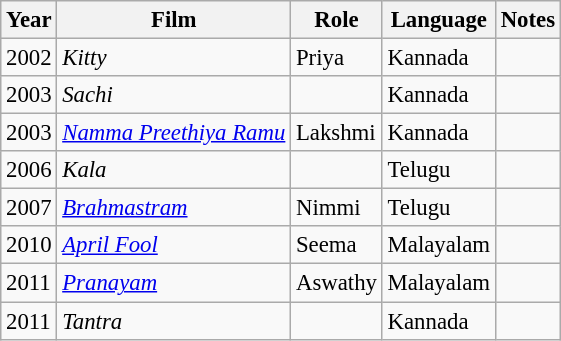<table class="wikitable" style="font-size: 95%;">
<tr>
<th>Year</th>
<th>Film</th>
<th>Role</th>
<th>Language</th>
<th>Notes</th>
</tr>
<tr>
<td>2002</td>
<td><em>Kitty</em></td>
<td>Priya</td>
<td>Kannada</td>
<td></td>
</tr>
<tr>
<td>2003</td>
<td><em>Sachi</em></td>
<td></td>
<td>Kannada</td>
<td></td>
</tr>
<tr>
<td>2003</td>
<td><em><a href='#'>Namma Preethiya Ramu</a></em></td>
<td>Lakshmi</td>
<td>Kannada</td>
<td></td>
</tr>
<tr>
<td>2006</td>
<td><em>Kala</em></td>
<td></td>
<td>Telugu</td>
<td></td>
</tr>
<tr>
<td>2007</td>
<td><em><a href='#'>Brahmastram</a></em></td>
<td>Nimmi</td>
<td>Telugu</td>
<td></td>
</tr>
<tr>
<td>2010</td>
<td><em><a href='#'>April Fool</a></em></td>
<td>Seema</td>
<td>Malayalam</td>
<td></td>
</tr>
<tr>
<td>2011</td>
<td><em><a href='#'>Pranayam</a></em></td>
<td>Aswathy</td>
<td>Malayalam</td>
<td></td>
</tr>
<tr>
<td>2011</td>
<td><em>Tantra</em></td>
<td></td>
<td>Kannada</td>
<td></td>
</tr>
</table>
